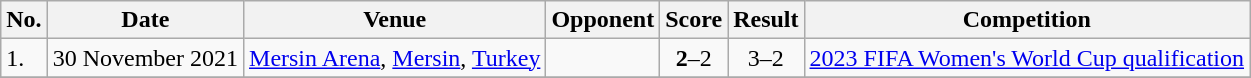<table class="wikitable">
<tr>
<th>No.</th>
<th>Date</th>
<th>Venue</th>
<th>Opponent</th>
<th>Score</th>
<th>Result</th>
<th>Competition</th>
</tr>
<tr>
<td>1.</td>
<td>30 November 2021</td>
<td><a href='#'>Mersin Arena</a>, <a href='#'>Mersin</a>, <a href='#'>Turkey</a></td>
<td></td>
<td align=center><strong>2</strong>–2</td>
<td align=center>3–2</td>
<td><a href='#'>2023 FIFA Women's World Cup qualification</a></td>
</tr>
<tr>
</tr>
</table>
